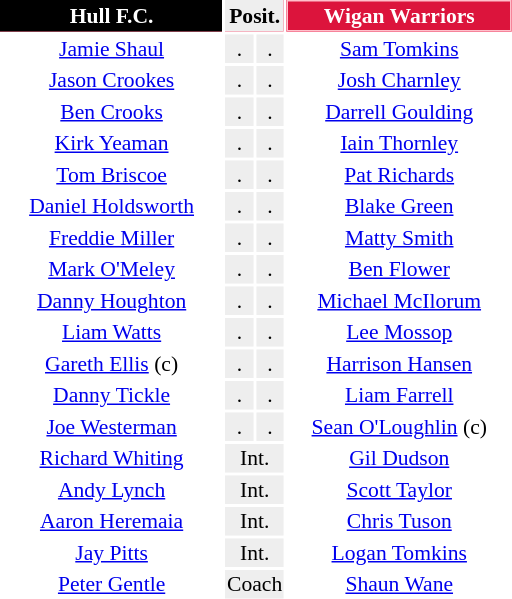<table align=center style="font-size:90%; margin-left:1em">
<tr bgcolor=#FF0033>
<th align="centre" width="146" style="border: 1px #FFC0CB; background: black; color: white">Hull F.C.</th>
<th align="center" style="background: #eeeeee; color: black" colspan="2">Posit.</th>
<th align="centre" width="146" style="border: 1px solid #FFC0CB; background: #DC143C; color: white">Wigan Warriors</th>
</tr>
<tr>
<td align="center"><a href='#'>Jamie Shaul</a></td>
<td align="center" style="background: #eeeeee">.</td>
<td align="center" style="background: #eeeeee">.</td>
<td align="center"><a href='#'>Sam Tomkins</a></td>
</tr>
<tr>
<td align="center"><a href='#'>Jason Crookes</a></td>
<td align="center" style="background: #eeeeee">.</td>
<td align="center" style="background: #eeeeee">.</td>
<td align="center"><a href='#'>Josh Charnley</a></td>
</tr>
<tr>
<td align="center"><a href='#'>Ben Crooks</a></td>
<td align="center" style="background: #eeeeee">.</td>
<td align="center" style="background: #eeeeee">.</td>
<td align="center"><a href='#'>Darrell Goulding</a></td>
</tr>
<tr>
<td align="center"><a href='#'>Kirk Yeaman</a></td>
<td align="center" style="background: #eeeeee">.</td>
<td align="center" style="background: #eeeeee">.</td>
<td align="center"><a href='#'>Iain Thornley</a></td>
</tr>
<tr>
<td align="center"><a href='#'>Tom Briscoe</a></td>
<td align="center" style="background: #eeeeee">.</td>
<td align="center" style="background: #eeeeee">.</td>
<td align="center"><a href='#'>Pat Richards</a></td>
</tr>
<tr>
<td align="center"><a href='#'>Daniel Holdsworth</a></td>
<td align="center" style="background: #eeeeee">.</td>
<td align="center" style="background: #eeeeee">.</td>
<td align="center"><a href='#'>Blake Green</a></td>
</tr>
<tr>
<td align="center"><a href='#'>Freddie Miller</a></td>
<td align="center" style="background: #eeeeee">.</td>
<td align="center" style="background: #eeeeee">.</td>
<td align="center"><a href='#'>Matty Smith</a></td>
</tr>
<tr>
<td align="center"><a href='#'>Mark O'Meley</a></td>
<td align="center" style="background: #eeeeee">.</td>
<td align="center" style="background: #eeeeee">.</td>
<td align="center"><a href='#'>Ben Flower</a></td>
</tr>
<tr>
<td align="center"><a href='#'>Danny Houghton</a></td>
<td align="center" style="background: #eeeeee">.</td>
<td align="center" style="background: #eeeeee">.</td>
<td align="center"><a href='#'>Michael McIlorum</a></td>
</tr>
<tr>
<td align="center"><a href='#'>Liam Watts</a></td>
<td align="center" style="background: #eeeeee">.</td>
<td align="center" style="background: #eeeeee">.</td>
<td align="center"><a href='#'>Lee Mossop</a></td>
</tr>
<tr>
<td align="center"><a href='#'>Gareth Ellis</a> (c)</td>
<td align="center" style="background: #eeeeee">.</td>
<td align="center" style="background: #eeeeee">.</td>
<td align="center"><a href='#'>Harrison Hansen</a></td>
</tr>
<tr>
<td align="center"><a href='#'>Danny Tickle</a></td>
<td align="center" style="background: #eeeeee">.</td>
<td align="center" style="background: #eeeeee">.</td>
<td align="center"><a href='#'>Liam Farrell</a></td>
</tr>
<tr>
<td align="center"><a href='#'>Joe Westerman</a></td>
<td align="center" style="background: #eeeeee">.</td>
<td align="center" style="background: #eeeeee">.</td>
<td align="center"><a href='#'>Sean O'Loughlin</a> (c)</td>
</tr>
<tr>
<td align="center"><a href='#'>Richard Whiting</a></td>
<td align="center" style="background: #eeeeee" colspan="2">Int.</td>
<td align="center"><a href='#'>Gil Dudson</a></td>
</tr>
<tr>
<td align="center"><a href='#'>Andy Lynch</a></td>
<td align="center" style="background: #eeeeee" colspan="2">Int.</td>
<td align="center"><a href='#'>Scott Taylor</a></td>
</tr>
<tr>
<td align="center"><a href='#'>Aaron Heremaia</a></td>
<td align="center" style="background: #eeeeee" colspan="2">Int.</td>
<td align="center"><a href='#'>Chris Tuson</a></td>
</tr>
<tr>
<td align="center"><a href='#'>Jay Pitts</a></td>
<td align="center" style="background: #eeeeee"  colspan="2">Int.</td>
<td align="center"><a href='#'>Logan Tomkins</a></td>
</tr>
<tr>
<td align="center"><a href='#'>Peter Gentle</a></td>
<td align="center" style="background: #eeeeee" colspan="2">Coach</td>
<td align="center"><a href='#'>Shaun Wane</a></td>
</tr>
</table>
